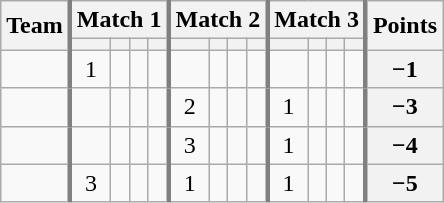<table class="wikitable sortable" style="text-align:center;">
<tr>
<th rowspan=2>Team</th>
<th colspan=4 style="border-left:3px solid gray">Match 1</th>
<th colspan=4 style="border-left:3px solid gray">Match 2</th>
<th colspan=4 style="border-left:3px solid gray">Match 3</th>
<th rowspan=2 style="border-left:3px solid gray">Points</th>
</tr>
<tr>
<th style="border-left:3px solid gray"></th>
<th></th>
<th></th>
<th></th>
<th style="border-left:3px solid gray"></th>
<th></th>
<th></th>
<th></th>
<th style="border-left:3px solid gray"></th>
<th></th>
<th></th>
<th></th>
</tr>
<tr>
<td align=left></td>
<td style="border-left:3px solid gray">1</td>
<td></td>
<td></td>
<td></td>
<td style="border-left:3px solid gray"></td>
<td></td>
<td></td>
<td></td>
<td style="border-left:3px solid gray"></td>
<td></td>
<td></td>
<td></td>
<th style="border-left:3px solid gray">−1</th>
</tr>
<tr>
<td align=left></td>
<td style="border-left:3px solid gray"></td>
<td></td>
<td></td>
<td></td>
<td style="border-left:3px solid gray">2</td>
<td></td>
<td></td>
<td></td>
<td style="border-left:3px solid gray">1</td>
<td></td>
<td></td>
<td></td>
<th style="border-left:3px solid gray">−3</th>
</tr>
<tr>
<td align=left></td>
<td style="border-left:3px solid gray"></td>
<td></td>
<td></td>
<td></td>
<td style="border-left:3px solid gray">3</td>
<td></td>
<td></td>
<td></td>
<td style="border-left:3px solid gray">1</td>
<td></td>
<td></td>
<td></td>
<th style="border-left:3px solid gray">−4</th>
</tr>
<tr>
<td align=left></td>
<td style="border-left:3px solid gray">3</td>
<td></td>
<td></td>
<td></td>
<td style="border-left:3px solid gray">1</td>
<td></td>
<td></td>
<td></td>
<td style="border-left:3px solid gray">1</td>
<td></td>
<td></td>
<td></td>
<th style="border-left:3px solid gray">−5</th>
</tr>
</table>
